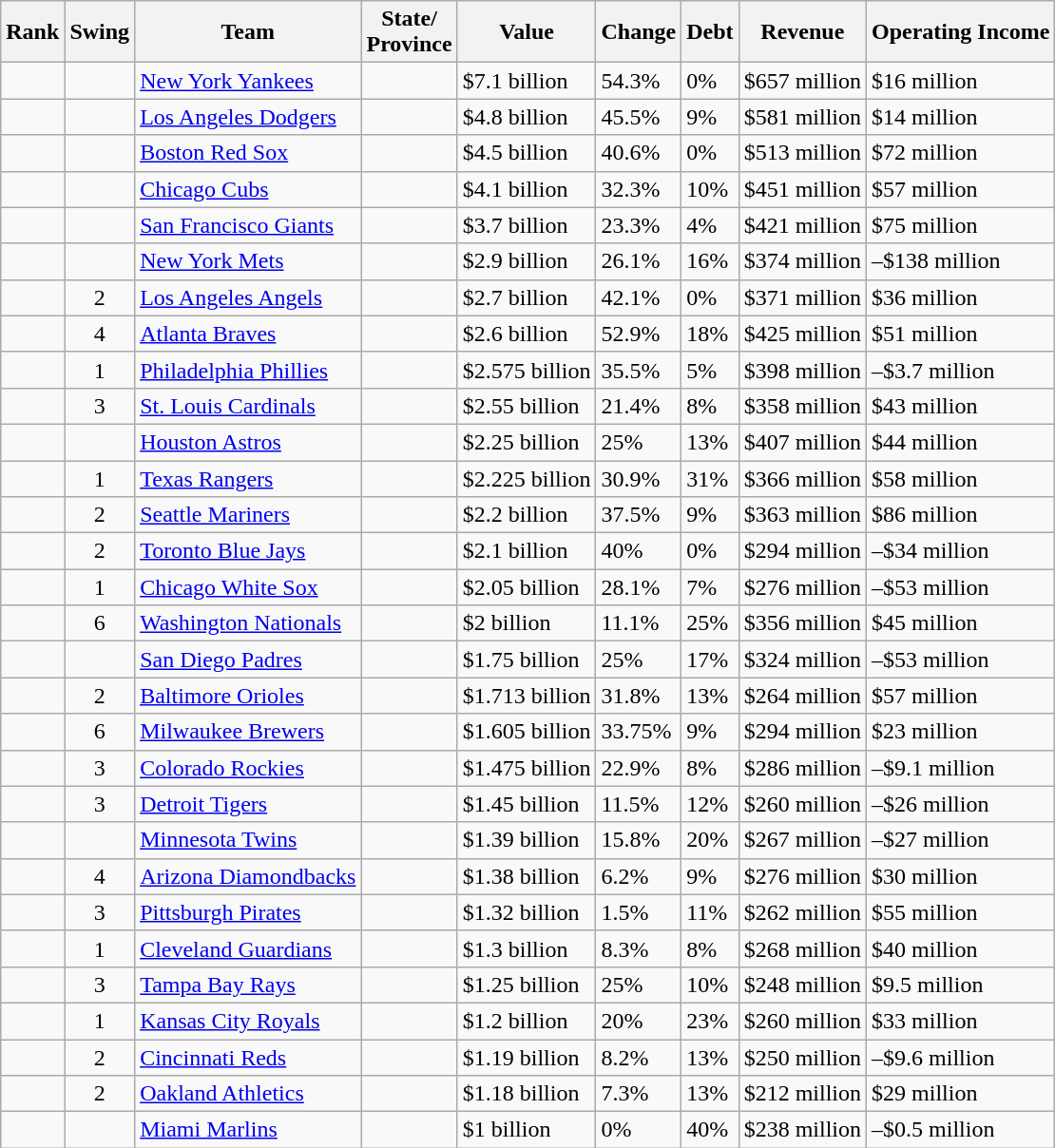<table class="wikitable sortable">
<tr>
<th>Rank</th>
<th>Swing</th>
<th>Team</th>
<th>State/<br>Province</th>
<th>Value</th>
<th>Change</th>
<th>Debt</th>
<th>Revenue</th>
<th>Operating Income</th>
</tr>
<tr>
<td align="center"></td>
<td align="center"></td>
<td><a href='#'>New York Yankees</a></td>
<td></td>
<td>$7.1 billion</td>
<td> 54.3%</td>
<td>0%</td>
<td>$657 million</td>
<td>$16 million</td>
</tr>
<tr>
<td align="center"></td>
<td align="center"></td>
<td><a href='#'>Los Angeles Dodgers</a></td>
<td></td>
<td>$4.8 billion</td>
<td> 45.5%</td>
<td>9%</td>
<td>$581 million</td>
<td>$14 million</td>
</tr>
<tr>
<td align="center"></td>
<td align="center"></td>
<td><a href='#'>Boston Red Sox</a></td>
<td></td>
<td>$4.5 billion</td>
<td> 40.6%</td>
<td>0%</td>
<td>$513 million</td>
<td>$72 million</td>
</tr>
<tr>
<td align="center"></td>
<td align="center"></td>
<td><a href='#'>Chicago Cubs</a></td>
<td></td>
<td>$4.1 billion</td>
<td> 32.3%</td>
<td>10%</td>
<td>$451 million</td>
<td>$57 million</td>
</tr>
<tr>
<td align="center"></td>
<td align="center"></td>
<td><a href='#'>San Francisco Giants</a></td>
<td></td>
<td>$3.7 billion</td>
<td> 23.3%</td>
<td>4%</td>
<td>$421 million</td>
<td>$75 million</td>
</tr>
<tr>
<td align="center"></td>
<td align="center"></td>
<td><a href='#'>New York Mets</a></td>
<td></td>
<td>$2.9 billion</td>
<td> 26.1%</td>
<td>16%</td>
<td>$374 million</td>
<td>–$138 million</td>
</tr>
<tr>
<td align="center"></td>
<td align="center"> 2</td>
<td><a href='#'>Los Angeles Angels</a></td>
<td></td>
<td>$2.7 billion</td>
<td> 42.1%</td>
<td>0%</td>
<td>$371 million</td>
<td>$36 million</td>
</tr>
<tr>
<td align="center"></td>
<td align="center"> 4</td>
<td><a href='#'>Atlanta Braves</a></td>
<td></td>
<td>$2.6 billion</td>
<td> 52.9%</td>
<td>18%</td>
<td>$425 million</td>
<td>$51 million</td>
</tr>
<tr>
<td align="center"></td>
<td align="center"> 1</td>
<td><a href='#'>Philadelphia Phillies</a></td>
<td></td>
<td>$2.575 billion</td>
<td> 35.5%</td>
<td>5%</td>
<td>$398 million</td>
<td>–$3.7 million</td>
</tr>
<tr>
<td align="center"></td>
<td align="center"> 3</td>
<td><a href='#'>St. Louis Cardinals</a></td>
<td></td>
<td>$2.55 billion</td>
<td> 21.4%</td>
<td>8%</td>
<td>$358 million</td>
<td>$43 million</td>
</tr>
<tr>
<td align="center"></td>
<td align="center"></td>
<td><a href='#'>Houston Astros</a></td>
<td></td>
<td>$2.25 billion</td>
<td> 25%</td>
<td>13%</td>
<td>$407 million</td>
<td>$44 million</td>
</tr>
<tr>
<td align="center"></td>
<td align="center"> 1</td>
<td><a href='#'>Texas Rangers</a></td>
<td></td>
<td>$2.225 billion</td>
<td> 30.9%</td>
<td>31%</td>
<td>$366 million</td>
<td>$58 million</td>
</tr>
<tr>
<td align="center"></td>
<td align="center"> 2</td>
<td><a href='#'>Seattle Mariners</a></td>
<td></td>
<td>$2.2 billion</td>
<td> 37.5%</td>
<td>9%</td>
<td>$363 million</td>
<td>$86 million</td>
</tr>
<tr>
<td align="center"></td>
<td align="center"> 2</td>
<td><a href='#'>Toronto Blue Jays</a></td>
<td></td>
<td>$2.1 billion</td>
<td> 40%</td>
<td>0%</td>
<td>$294 million</td>
<td>–$34 million</td>
</tr>
<tr>
<td align="center"></td>
<td align="center"> 1</td>
<td><a href='#'>Chicago White Sox</a></td>
<td></td>
<td>$2.05 billion</td>
<td> 28.1%</td>
<td>7%</td>
<td>$276 million</td>
<td>–$53 million</td>
</tr>
<tr>
<td align="center"></td>
<td align="center"> 6</td>
<td><a href='#'>Washington Nationals</a></td>
<td></td>
<td>$2 billion</td>
<td> 11.1%</td>
<td>25%</td>
<td>$356 million</td>
<td>$45 million</td>
</tr>
<tr>
<td align="center"></td>
<td align="center"></td>
<td><a href='#'>San Diego Padres</a></td>
<td></td>
<td>$1.75 billion</td>
<td> 25%</td>
<td>17%</td>
<td>$324 million</td>
<td>–$53 million</td>
</tr>
<tr>
<td align="center"></td>
<td align="center"> 2</td>
<td><a href='#'>Baltimore Orioles</a></td>
<td></td>
<td>$1.713 billion</td>
<td> 31.8%</td>
<td>13%</td>
<td>$264 million</td>
<td>$57 million</td>
</tr>
<tr>
<td align="center"></td>
<td align="center"> 6</td>
<td><a href='#'>Milwaukee Brewers</a></td>
<td></td>
<td>$1.605 billion</td>
<td> 33.75%</td>
<td>9%</td>
<td>$294 million</td>
<td>$23 million</td>
</tr>
<tr>
<td align="center"></td>
<td align="center"> 3</td>
<td><a href='#'>Colorado Rockies</a></td>
<td></td>
<td>$1.475 billion</td>
<td> 22.9%</td>
<td>8%</td>
<td>$286 million</td>
<td>–$9.1 million</td>
</tr>
<tr>
<td align="center"></td>
<td align="center"> 3</td>
<td><a href='#'>Detroit Tigers</a></td>
<td></td>
<td>$1.45 billion</td>
<td> 11.5%</td>
<td>12%</td>
<td>$260 million</td>
<td>–$26 million</td>
</tr>
<tr>
<td align="center"></td>
<td align="center"></td>
<td><a href='#'>Minnesota Twins</a></td>
<td></td>
<td>$1.39 billion</td>
<td> 15.8%</td>
<td>20%</td>
<td>$267 million</td>
<td>–$27 million</td>
</tr>
<tr>
<td align="center"></td>
<td align="center"> 4</td>
<td><a href='#'>Arizona Diamondbacks</a></td>
<td></td>
<td>$1.38 billion</td>
<td> 6.2%</td>
<td>9%</td>
<td>$276 million</td>
<td>$30 million</td>
</tr>
<tr>
<td align="center"></td>
<td align="center"> 3</td>
<td><a href='#'>Pittsburgh Pirates</a></td>
<td></td>
<td>$1.32 billion</td>
<td> 1.5%</td>
<td>11%</td>
<td>$262 million</td>
<td>$55 million</td>
</tr>
<tr>
<td align="center"></td>
<td align="center"> 1</td>
<td><a href='#'>Cleveland Guardians</a></td>
<td></td>
<td>$1.3 billion</td>
<td> 8.3%</td>
<td>8%</td>
<td>$268 million</td>
<td>$40 million</td>
</tr>
<tr>
<td align="center"></td>
<td align="center"> 3</td>
<td><a href='#'>Tampa Bay Rays</a></td>
<td></td>
<td>$1.25 billion</td>
<td> 25%</td>
<td>10%</td>
<td>$248 million</td>
<td>$9.5 million</td>
</tr>
<tr>
<td align="center"></td>
<td align="center"> 1</td>
<td><a href='#'>Kansas City Royals</a></td>
<td></td>
<td>$1.2 billion</td>
<td> 20%</td>
<td>23%</td>
<td>$260 million</td>
<td>$33 million</td>
</tr>
<tr>
<td align="center"></td>
<td align="center"> 2</td>
<td><a href='#'>Cincinnati Reds</a></td>
<td></td>
<td>$1.19 billion</td>
<td> 8.2%</td>
<td>13%</td>
<td>$250 million</td>
<td>–$9.6 million</td>
</tr>
<tr>
<td align="center"></td>
<td align="center"> 2</td>
<td><a href='#'>Oakland Athletics</a></td>
<td></td>
<td>$1.18 billion</td>
<td> 7.3%</td>
<td>13%</td>
<td>$212 million</td>
<td>$29 million</td>
</tr>
<tr>
<td align="center"></td>
<td align="center"></td>
<td><a href='#'>Miami Marlins</a></td>
<td></td>
<td>$1 billion</td>
<td> 0%</td>
<td>40%</td>
<td>$238 million</td>
<td>–$0.5 million</td>
</tr>
</table>
